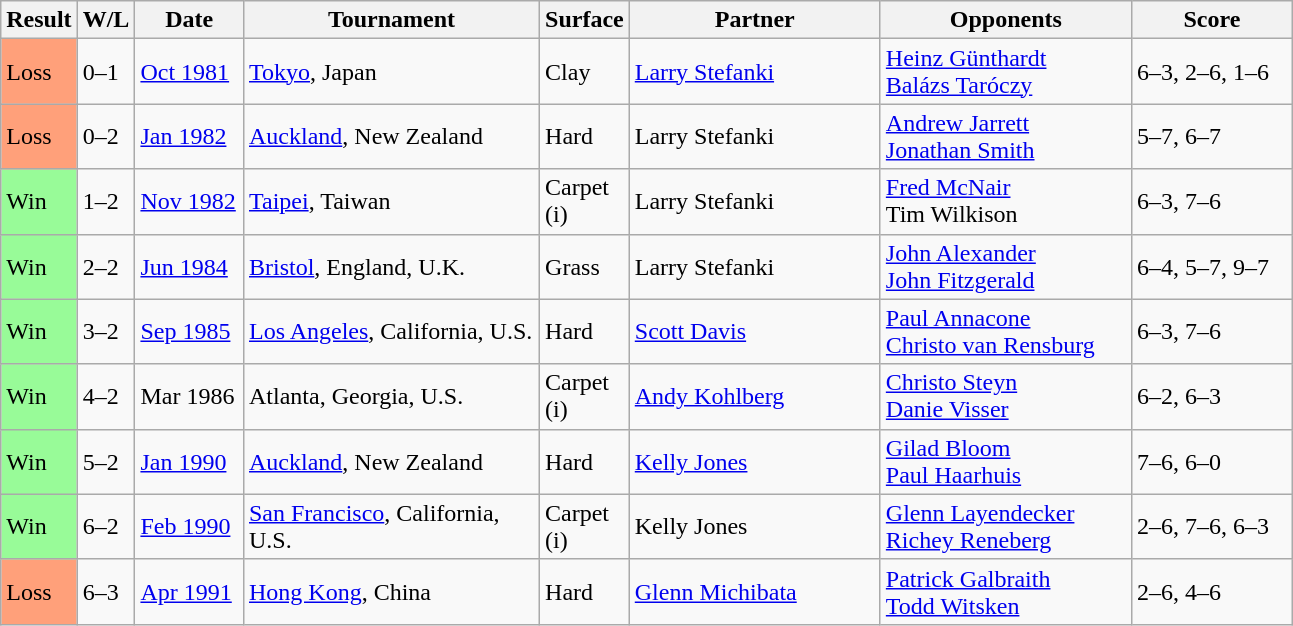<table class="sortable wikitable">
<tr>
<th style="width:40px">Result</th>
<th style="width:30px" class="unsortable">W/L</th>
<th style="width:65px">Date</th>
<th style="width:190px">Tournament</th>
<th style="width:50px">Surface</th>
<th style="width:160px">Partner</th>
<th style="width:160px">Opponents</th>
<th style="width:100px" class="unsortable">Score</th>
</tr>
<tr>
<td style="background:#ffa07a;">Loss</td>
<td>0–1</td>
<td><a href='#'>Oct 1981</a></td>
<td><a href='#'>Tokyo</a>, Japan</td>
<td>Clay</td>
<td> <a href='#'>Larry Stefanki</a></td>
<td> <a href='#'>Heinz Günthardt</a> <br>  <a href='#'>Balázs Taróczy</a></td>
<td>6–3, 2–6, 1–6</td>
</tr>
<tr>
<td style="background:#ffa07a;">Loss</td>
<td>0–2</td>
<td><a href='#'>Jan 1982</a></td>
<td><a href='#'>Auckland</a>, New Zealand</td>
<td>Hard</td>
<td> Larry Stefanki</td>
<td> <a href='#'>Andrew Jarrett</a> <br>  <a href='#'>Jonathan Smith</a></td>
<td>5–7, 6–7</td>
</tr>
<tr>
<td style="background:#98fb98;">Win</td>
<td>1–2</td>
<td><a href='#'>Nov 1982</a></td>
<td><a href='#'>Taipei</a>, Taiwan</td>
<td>Carpet (i)</td>
<td> Larry Stefanki</td>
<td> <a href='#'>Fred McNair</a> <br>  Tim Wilkison</td>
<td>6–3, 7–6</td>
</tr>
<tr>
<td style="background:#98fb98;">Win</td>
<td>2–2</td>
<td><a href='#'>Jun 1984</a></td>
<td><a href='#'>Bristol</a>, England, U.K.</td>
<td>Grass</td>
<td> Larry Stefanki</td>
<td> <a href='#'>John Alexander</a> <br>  <a href='#'>John Fitzgerald</a></td>
<td>6–4, 5–7, 9–7</td>
</tr>
<tr>
<td style="background:#98fb98;">Win</td>
<td>3–2</td>
<td><a href='#'>Sep 1985</a></td>
<td><a href='#'>Los Angeles</a>, California, U.S.</td>
<td>Hard</td>
<td> <a href='#'>Scott Davis</a></td>
<td> <a href='#'>Paul Annacone</a> <br>  <a href='#'>Christo van Rensburg</a></td>
<td>6–3, 7–6</td>
</tr>
<tr>
<td style="background:#98fb98;">Win</td>
<td>4–2</td>
<td>Mar 1986</td>
<td>Atlanta, Georgia, U.S.</td>
<td>Carpet (i)</td>
<td> <a href='#'>Andy Kohlberg</a></td>
<td> <a href='#'>Christo Steyn</a> <br>  <a href='#'>Danie Visser</a></td>
<td>6–2, 6–3</td>
</tr>
<tr>
<td style="background:#98fb98;">Win</td>
<td>5–2</td>
<td><a href='#'>Jan 1990</a></td>
<td><a href='#'>Auckland</a>, New Zealand</td>
<td>Hard</td>
<td> <a href='#'>Kelly Jones</a></td>
<td> <a href='#'>Gilad Bloom</a> <br>  <a href='#'>Paul Haarhuis</a></td>
<td>7–6, 6–0</td>
</tr>
<tr>
<td style="background:#98fb98;">Win</td>
<td>6–2</td>
<td><a href='#'>Feb 1990</a></td>
<td><a href='#'>San Francisco</a>, California, U.S.</td>
<td>Carpet (i)</td>
<td> Kelly Jones</td>
<td> <a href='#'>Glenn Layendecker</a> <br>  <a href='#'>Richey Reneberg</a></td>
<td>2–6, 7–6, 6–3</td>
</tr>
<tr>
<td style="background:#ffa07a;">Loss</td>
<td>6–3</td>
<td><a href='#'>Apr 1991</a></td>
<td><a href='#'>Hong Kong</a>, China</td>
<td>Hard</td>
<td> <a href='#'>Glenn Michibata</a></td>
<td> <a href='#'>Patrick Galbraith</a> <br>  <a href='#'>Todd Witsken</a></td>
<td>2–6, 4–6</td>
</tr>
</table>
